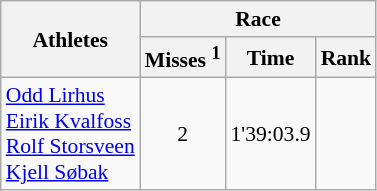<table class="wikitable" border="1" style="font-size:90%">
<tr>
<th rowspan=2>Athletes</th>
<th colspan=3>Race</th>
</tr>
<tr>
<th>Misses <sup>1</sup></th>
<th>Time</th>
<th>Rank</th>
</tr>
<tr>
<td><a href='#'>Odd Lirhus</a><br><a href='#'>Eirik Kvalfoss</a><br><a href='#'>Rolf Storsveen</a><br><a href='#'>Kjell Søbak</a></td>
<td align=center>2</td>
<td align=center>1'39:03.9</td>
<td align=center></td>
</tr>
</table>
